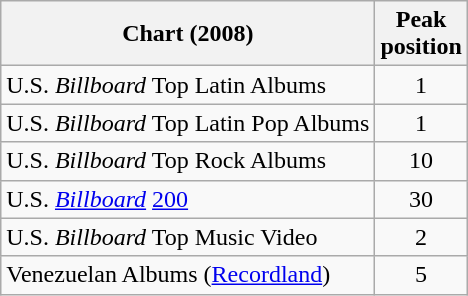<table class="wikitable">
<tr>
<th align="center">Chart (2008)</th>
<th align="center">Peak<br>position</th>
</tr>
<tr>
<td align="left">U.S. <em>Billboard</em> Top Latin Albums</td>
<td align="center">1</td>
</tr>
<tr>
<td align="left">U.S. <em>Billboard</em> Top Latin Pop Albums</td>
<td align="center">1</td>
</tr>
<tr>
<td align="left">U.S. <em>Billboard</em> Top Rock Albums</td>
<td align="center">10</td>
</tr>
<tr>
<td align="left">U.S. <em><a href='#'>Billboard</a></em> <a href='#'>200</a></td>
<td align="center">30</td>
</tr>
<tr>
<td align="left">U.S. <em>Billboard</em> Top Music Video</td>
<td align="center">2</td>
</tr>
<tr>
<td>Venezuelan Albums (<a href='#'>Recordland</a>)</td>
<td align="center">5</td>
</tr>
</table>
